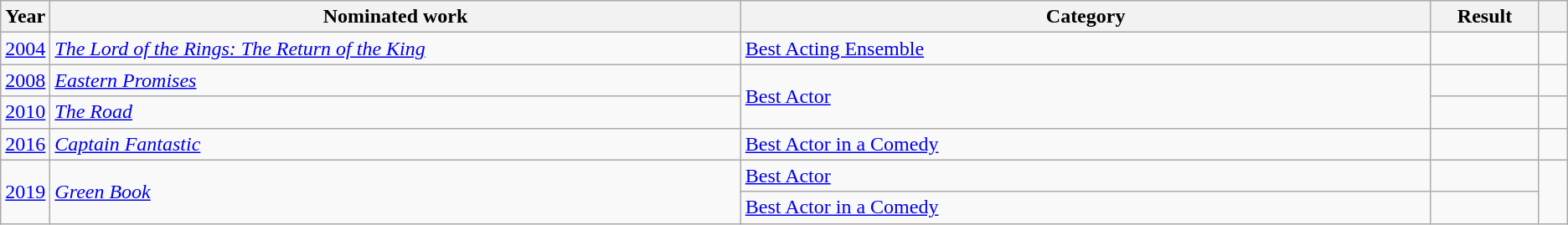<table class="wikitable sortable">
<tr>
<th scope="col" style="width:1em;">Year</th>
<th scope="col" style="width:35em;">Nominated work</th>
<th scope="col" style="width:35em;">Category</th>
<th scope="col" style="width:5em;">Result</th>
<th scope="col" style="width:1em;" class="unsortable"></th>
</tr>
<tr>
<td><a href='#'>2004</a></td>
<td><em><a href='#'>The Lord of the Rings: The Return of the King</a></em></td>
<td><a href='#'>Best Acting Ensemble</a></td>
<td></td>
<td style="text-align:center;"></td>
</tr>
<tr>
<td><a href='#'>2008</a></td>
<td><em><a href='#'>Eastern Promises</a></em></td>
<td rowspan="2"><a href='#'>Best Actor</a></td>
<td></td>
<td style="text-align:center;"></td>
</tr>
<tr>
<td><a href='#'>2010</a></td>
<td><em><a href='#'>The Road</a></em></td>
<td></td>
<td style="text-align:center;"></td>
</tr>
<tr>
<td><a href='#'>2016</a></td>
<td><a href='#'><em>Captain Fantastic</em></a></td>
<td><a href='#'>Best Actor in a Comedy</a></td>
<td></td>
<td></td>
</tr>
<tr>
<td rowspan="2"><a href='#'>2019</a></td>
<td rowspan="2"><em><a href='#'>Green Book</a></em></td>
<td><a href='#'>Best Actor</a></td>
<td></td>
</tr>
<tr>
<td><a href='#'>Best Actor in a Comedy</a></td>
<td></td>
</tr>
</table>
